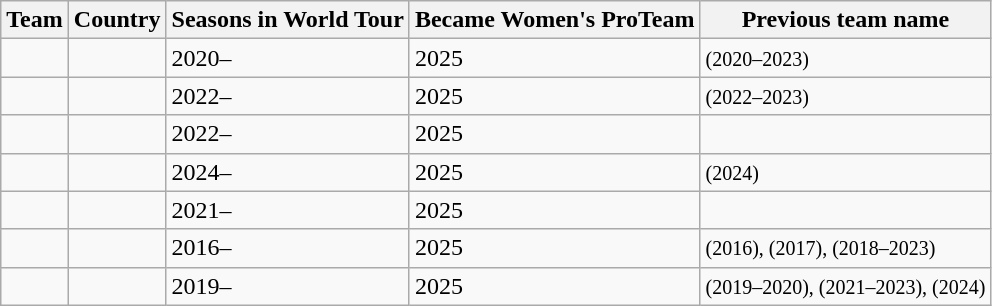<table class="wikitable sortable">
<tr>
<th>Team</th>
<th>Country</th>
<th>Seasons in World Tour</th>
<th>Became Women's ProTeam</th>
<th>Previous team name</th>
</tr>
<tr>
<td></td>
<td></td>
<td>2020–</td>
<td>2025</td>
<td><small> (2020–2023)</small></td>
</tr>
<tr>
<td></td>
<td></td>
<td>2022–</td>
<td>2025</td>
<td><small> (2022–2023)</small></td>
</tr>
<tr>
<td></td>
<td></td>
<td>2022–</td>
<td>2025</td>
<td></td>
</tr>
<tr>
<td></td>
<td></td>
<td>2024–</td>
<td>2025</td>
<td><small> (2024) </small></td>
</tr>
<tr>
<td></td>
<td></td>
<td>2021–</td>
<td>2025</td>
<td></td>
</tr>
<tr>
<td></td>
<td></td>
<td>2016–</td>
<td>2025</td>
<td><small> (2016),  (2017),  (2018–2023)</small></td>
</tr>
<tr>
<td></td>
<td></td>
<td>2019–</td>
<td>2025</td>
<td><small> (2019–2020),  (2021–2023),  (2024)</small></td>
</tr>
</table>
